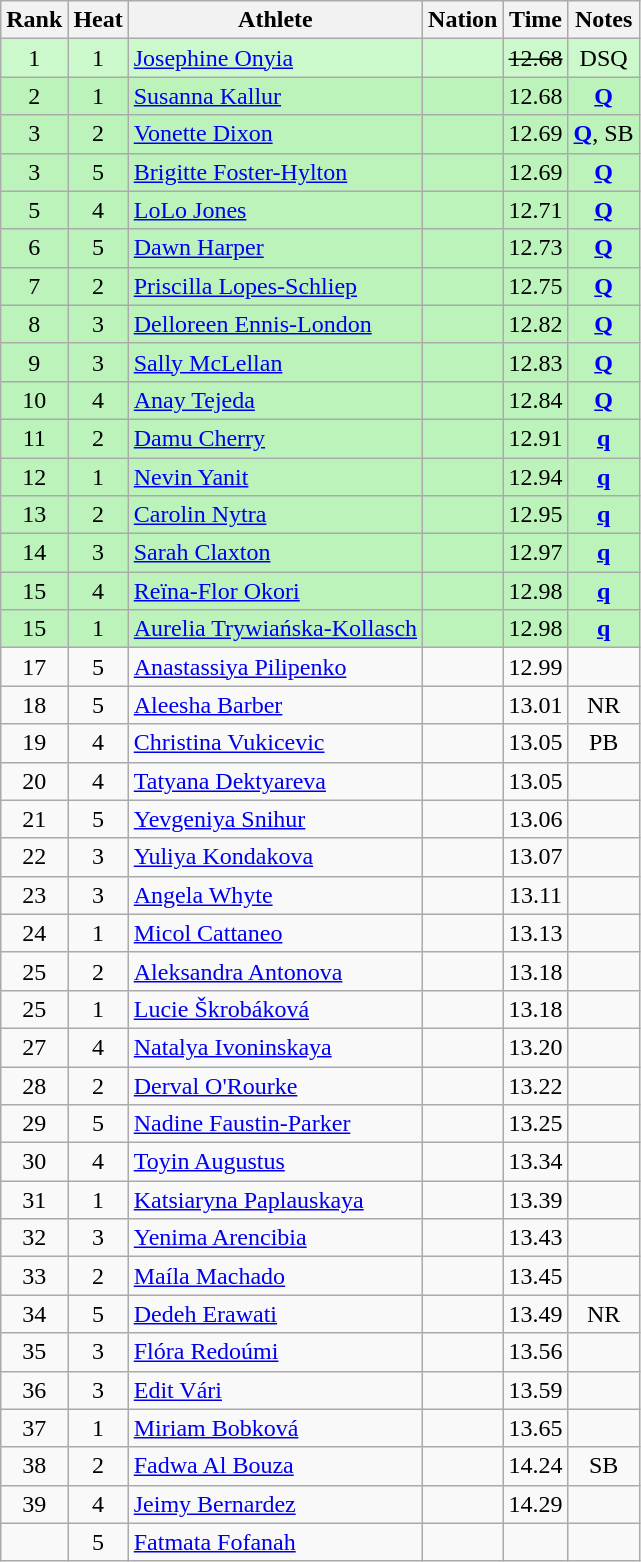<table class="wikitable sortable"   style="text-align:center">
<tr>
<th>Rank</th>
<th>Heat</th>
<th>Athlete</th>
<th>Nation</th>
<th>Time</th>
<th>Notes</th>
</tr>
<tr bgcolor=ccf9cc>
<td>1</td>
<td>1</td>
<td align=left><a href='#'>Josephine Onyia</a></td>
<td align=left></td>
<td><s>12.68</s></td>
<td>DSQ</td>
</tr>
<tr bgcolor=bbf3bb>
<td>2</td>
<td>1</td>
<td align=left><a href='#'>Susanna Kallur</a></td>
<td align=left></td>
<td>12.68</td>
<td><strong><a href='#'>Q</a></strong></td>
</tr>
<tr bgcolor=bbf3bb>
<td>3</td>
<td>2</td>
<td align=left><a href='#'>Vonette Dixon</a></td>
<td align=left></td>
<td>12.69</td>
<td><strong><a href='#'>Q</a></strong>, SB</td>
</tr>
<tr bgcolor=bbf3bb>
<td>3</td>
<td>5</td>
<td align=left><a href='#'>Brigitte Foster-Hylton</a></td>
<td align=left></td>
<td>12.69</td>
<td><strong><a href='#'>Q</a></strong></td>
</tr>
<tr bgcolor=bbf3bb>
<td>5</td>
<td>4</td>
<td align=left><a href='#'>LoLo Jones</a></td>
<td align=left></td>
<td>12.71</td>
<td><strong><a href='#'>Q</a></strong></td>
</tr>
<tr bgcolor=bbf3bb>
<td>6</td>
<td>5</td>
<td align=left><a href='#'>Dawn Harper</a></td>
<td align=left></td>
<td>12.73</td>
<td><strong><a href='#'>Q</a></strong></td>
</tr>
<tr bgcolor=bbf3bb>
<td>7</td>
<td>2</td>
<td align=left><a href='#'>Priscilla Lopes-Schliep</a></td>
<td align=left></td>
<td>12.75</td>
<td><strong><a href='#'>Q</a></strong></td>
</tr>
<tr bgcolor=bbf3bb>
<td>8</td>
<td>3</td>
<td align=left><a href='#'>Delloreen Ennis-London</a></td>
<td align=left></td>
<td>12.82</td>
<td><strong><a href='#'>Q</a></strong></td>
</tr>
<tr bgcolor=bbf3bb>
<td>9</td>
<td>3</td>
<td align=left><a href='#'>Sally McLellan</a></td>
<td align=left></td>
<td>12.83</td>
<td><strong><a href='#'>Q</a></strong></td>
</tr>
<tr bgcolor=bbf3bb>
<td>10</td>
<td>4</td>
<td align=left><a href='#'>Anay Tejeda</a></td>
<td align=left></td>
<td>12.84</td>
<td><strong><a href='#'>Q</a></strong></td>
</tr>
<tr bgcolor=bbf3bb>
<td>11</td>
<td>2</td>
<td align=left><a href='#'>Damu Cherry</a></td>
<td align=left></td>
<td>12.91</td>
<td><strong><a href='#'>q</a></strong></td>
</tr>
<tr bgcolor=bbf3bb>
<td>12</td>
<td>1</td>
<td align=left><a href='#'>Nevin Yanit</a></td>
<td align=left></td>
<td>12.94</td>
<td><strong><a href='#'>q</a></strong></td>
</tr>
<tr bgcolor=bbf3bb>
<td>13</td>
<td>2</td>
<td align=left><a href='#'>Carolin Nytra</a></td>
<td align=left></td>
<td>12.95</td>
<td><strong><a href='#'>q</a></strong></td>
</tr>
<tr bgcolor=bbf3bb>
<td>14</td>
<td>3</td>
<td align=left><a href='#'>Sarah Claxton</a></td>
<td align=left></td>
<td>12.97</td>
<td><strong><a href='#'>q</a></strong></td>
</tr>
<tr bgcolor=bbf3bb>
<td>15</td>
<td>4</td>
<td align=left><a href='#'>Reïna-Flor Okori</a></td>
<td align=left></td>
<td>12.98</td>
<td><strong><a href='#'>q</a></strong></td>
</tr>
<tr bgcolor=bbf3bb>
<td>15</td>
<td>1</td>
<td align=left><a href='#'>Aurelia Trywiańska-Kollasch</a></td>
<td align=left></td>
<td>12.98</td>
<td><strong><a href='#'>q</a></strong></td>
</tr>
<tr>
<td>17</td>
<td>5</td>
<td align=left><a href='#'>Anastassiya Pilipenko</a></td>
<td align=left></td>
<td>12.99</td>
<td></td>
</tr>
<tr>
<td>18</td>
<td>5</td>
<td align=left><a href='#'>Aleesha Barber</a></td>
<td align=left></td>
<td>13.01</td>
<td>NR</td>
</tr>
<tr>
<td>19</td>
<td>4</td>
<td align=left><a href='#'>Christina Vukicevic</a></td>
<td align=left></td>
<td>13.05</td>
<td>PB</td>
</tr>
<tr>
<td>20</td>
<td>4</td>
<td align=left><a href='#'>Tatyana Dektyareva</a></td>
<td align=left></td>
<td>13.05</td>
<td></td>
</tr>
<tr>
<td>21</td>
<td>5</td>
<td align=left><a href='#'>Yevgeniya Snihur</a></td>
<td align=left></td>
<td>13.06</td>
<td></td>
</tr>
<tr>
<td>22</td>
<td>3</td>
<td align=left><a href='#'>Yuliya Kondakova</a></td>
<td align=left></td>
<td>13.07</td>
<td></td>
</tr>
<tr>
<td>23</td>
<td>3</td>
<td align=left><a href='#'>Angela Whyte</a></td>
<td align=left></td>
<td>13.11</td>
<td></td>
</tr>
<tr>
<td>24</td>
<td>1</td>
<td align=left><a href='#'>Micol Cattaneo</a></td>
<td align=left></td>
<td>13.13</td>
<td></td>
</tr>
<tr>
<td>25</td>
<td>2</td>
<td align=left><a href='#'>Aleksandra Antonova</a></td>
<td align=left></td>
<td>13.18</td>
<td></td>
</tr>
<tr>
<td>25</td>
<td>1</td>
<td align=left><a href='#'>Lucie Škrobáková</a></td>
<td align=left></td>
<td>13.18</td>
<td></td>
</tr>
<tr>
<td>27</td>
<td>4</td>
<td align=left><a href='#'>Natalya Ivoninskaya</a></td>
<td align=left></td>
<td>13.20</td>
<td></td>
</tr>
<tr>
<td>28</td>
<td>2</td>
<td align=left><a href='#'>Derval O'Rourke</a></td>
<td align=left></td>
<td>13.22</td>
<td></td>
</tr>
<tr>
<td>29</td>
<td>5</td>
<td align=left><a href='#'>Nadine Faustin-Parker</a></td>
<td align=left></td>
<td>13.25</td>
<td></td>
</tr>
<tr>
<td>30</td>
<td>4</td>
<td align=left><a href='#'>Toyin Augustus</a></td>
<td align=left></td>
<td>13.34</td>
<td></td>
</tr>
<tr>
<td>31</td>
<td>1</td>
<td align=left><a href='#'>Katsiaryna Paplauskaya</a></td>
<td align=left></td>
<td>13.39</td>
<td></td>
</tr>
<tr>
<td>32</td>
<td>3</td>
<td align=left><a href='#'>Yenima Arencibia</a></td>
<td align=left></td>
<td>13.43</td>
<td></td>
</tr>
<tr>
<td>33</td>
<td>2</td>
<td align=left><a href='#'>Maíla Machado</a></td>
<td align=left></td>
<td>13.45</td>
<td></td>
</tr>
<tr>
<td>34</td>
<td>5</td>
<td align=left><a href='#'>Dedeh Erawati</a></td>
<td align=left></td>
<td>13.49</td>
<td>NR</td>
</tr>
<tr>
<td>35</td>
<td>3</td>
<td align=left><a href='#'>Flóra Redoúmi</a></td>
<td align=left></td>
<td>13.56</td>
<td></td>
</tr>
<tr>
<td>36</td>
<td>3</td>
<td align=left><a href='#'>Edit Vári</a></td>
<td align=left></td>
<td>13.59</td>
<td></td>
</tr>
<tr>
<td>37</td>
<td>1</td>
<td align=left><a href='#'>Miriam Bobková</a></td>
<td align=left></td>
<td>13.65</td>
<td></td>
</tr>
<tr>
<td>38</td>
<td>2</td>
<td align=left><a href='#'>Fadwa Al Bouza</a></td>
<td align=left></td>
<td>14.24</td>
<td>SB</td>
</tr>
<tr>
<td>39</td>
<td>4</td>
<td align=left><a href='#'>Jeimy Bernardez</a></td>
<td align=left></td>
<td>14.29</td>
<td></td>
</tr>
<tr>
<td></td>
<td>5</td>
<td align=left><a href='#'>Fatmata Fofanah</a></td>
<td align=left></td>
<td></td>
<td></td>
</tr>
</table>
